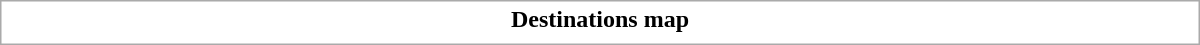<table class="collapsible uncollapsed" style="border:1px #aaa solid; width:50em; margin:0.2em auto">
<tr>
<th>Destinations map</th>
</tr>
<tr>
<td></td>
</tr>
</table>
